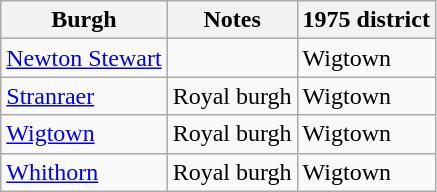<table class="wikitable">
<tr>
<th>Burgh</th>
<th>Notes</th>
<th>1975 district</th>
</tr>
<tr>
<td><a href='#'>Newton Stewart</a></td>
<td></td>
<td>Wigtown</td>
</tr>
<tr>
<td><a href='#'>Stranraer</a></td>
<td>Royal burgh</td>
<td>Wigtown</td>
</tr>
<tr>
<td><a href='#'>Wigtown</a></td>
<td>Royal burgh</td>
<td>Wigtown</td>
</tr>
<tr>
<td><a href='#'>Whithorn</a></td>
<td>Royal burgh</td>
<td>Wigtown</td>
</tr>
</table>
